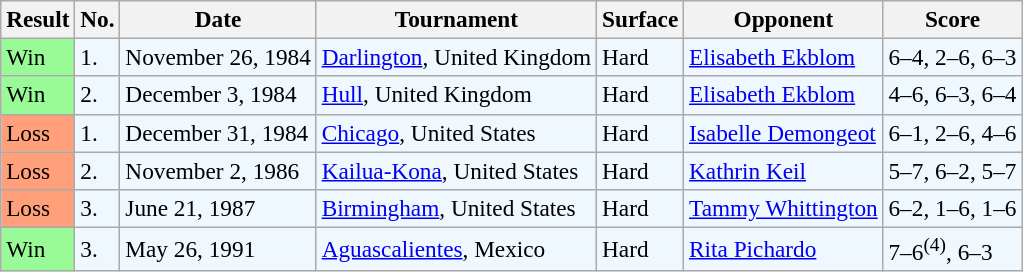<table class="sortable wikitable" style=font-size:97%>
<tr>
<th>Result</th>
<th>No.</th>
<th>Date</th>
<th>Tournament</th>
<th>Surface</th>
<th>Opponent</th>
<th>Score</th>
</tr>
<tr bgcolor=f0f8ff>
<td style="background:#98fb98;">Win</td>
<td>1.</td>
<td>November 26, 1984</td>
<td><a href='#'>Darlington</a>, United Kingdom</td>
<td>Hard</td>
<td> <a href='#'>Elisabeth Ekblom</a></td>
<td>6–4, 2–6, 6–3</td>
</tr>
<tr bgcolor=f0f8ff>
<td style="background:#98fb98;">Win</td>
<td>2.</td>
<td>December 3, 1984</td>
<td><a href='#'>Hull</a>, United Kingdom</td>
<td>Hard</td>
<td> <a href='#'>Elisabeth Ekblom</a></td>
<td>4–6, 6–3, 6–4</td>
</tr>
<tr bgcolor=f0f8ff>
<td style="background:#ffa07a;">Loss</td>
<td>1.</td>
<td>December 31, 1984</td>
<td><a href='#'>Chicago</a>, United States</td>
<td>Hard</td>
<td> <a href='#'>Isabelle Demongeot</a></td>
<td>6–1, 2–6, 4–6</td>
</tr>
<tr bgcolor=f0f8ff>
<td style="background:#ffa07a;">Loss</td>
<td>2.</td>
<td>November 2, 1986</td>
<td><a href='#'>Kailua-Kona</a>, United States</td>
<td>Hard</td>
<td> <a href='#'>Kathrin Keil</a></td>
<td>5–7, 6–2, 5–7</td>
</tr>
<tr bgcolor=f0f8ff>
<td style="background:#ffa07a;">Loss</td>
<td>3.</td>
<td>June 21, 1987</td>
<td><a href='#'>Birmingham</a>, United States</td>
<td>Hard</td>
<td> <a href='#'>Tammy Whittington</a></td>
<td>6–2, 1–6, 1–6</td>
</tr>
<tr bgcolor=f0f8ff>
<td style="background:#98fb98;">Win</td>
<td>3.</td>
<td>May 26, 1991</td>
<td><a href='#'>Aguascalientes</a>, Mexico</td>
<td>Hard</td>
<td> <a href='#'>Rita Pichardo</a></td>
<td>7–6<sup>(4)</sup>, 6–3</td>
</tr>
</table>
